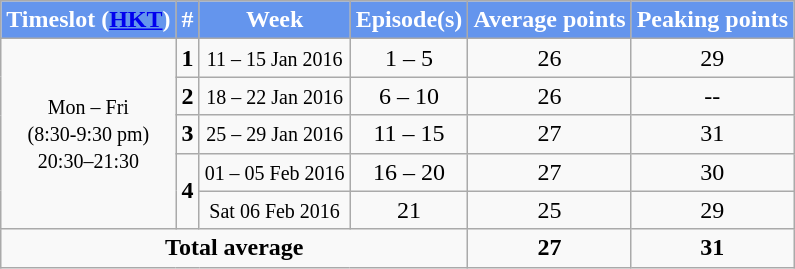<table class="wikitable" style="text-align:center;">
<tr>
<th style="background:cornflowerblue; color:white;">Timeslot (<a href='#'>HKT</a>)</th>
<th style="background:cornflowerblue; color:white;">#</th>
<th style="background:cornflowerblue; color:white;">Week</th>
<th style="background:cornflowerblue; color:white;">Episode(s)</th>
<th style="background:cornflowerblue; color:white;">Average points</th>
<th style="background:cornflowerblue; color:white;">Peaking points</th>
</tr>
<tr>
<td rowspan="5"><small>Mon – Fri<br>(8:30-9:30 pm)<br>20:30–21:30</small></td>
<td><strong>1</strong></td>
<td><small>11 – 15 Jan 2016</small></td>
<td>1 – 5</td>
<td>26</td>
<td>29</td>
</tr>
<tr>
<td><strong>2</strong></td>
<td><small>18 – 22 Jan 2016</small></td>
<td>6 – 10</td>
<td>26</td>
<td>--</td>
</tr>
<tr>
<td><strong>3</strong></td>
<td><small>25 – 29 Jan 2016</small></td>
<td>11 – 15</td>
<td>27</td>
<td>31</td>
</tr>
<tr>
<td rowspan="2"><strong>4</strong></td>
<td><small>01 – 05 Feb 2016</small></td>
<td>16 – 20</td>
<td>27</td>
<td>30</td>
</tr>
<tr>
<td><small>Sat 06 Feb 2016</small></td>
<td>21</td>
<td>25</td>
<td>29</td>
</tr>
<tr>
<td colspan="4"><strong>Total average</strong></td>
<td><strong>27</strong></td>
<td><strong>31</strong></td>
</tr>
</table>
